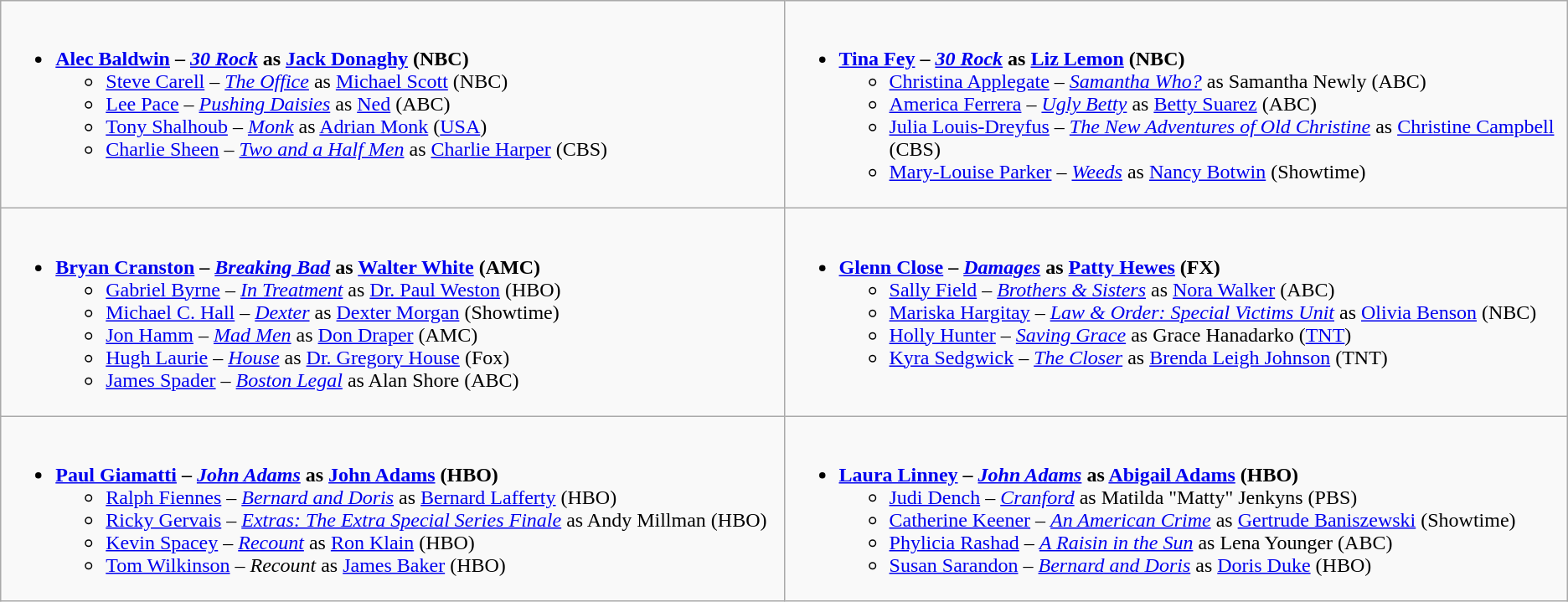<table class="wikitable">
<tr>
<td style="vertical-align:top;" width="50%"><br><ul><li><strong><a href='#'>Alec Baldwin</a> – <em><a href='#'>30 Rock</a></em> as <a href='#'>Jack Donaghy</a> (NBC)</strong><ul><li><a href='#'>Steve Carell</a> – <em><a href='#'>The Office</a></em> as <a href='#'>Michael Scott</a> (NBC)</li><li><a href='#'>Lee Pace</a> – <em><a href='#'>Pushing Daisies</a></em> as <a href='#'>Ned</a> (ABC)</li><li><a href='#'>Tony Shalhoub</a> – <em><a href='#'>Monk</a></em> as <a href='#'>Adrian Monk</a> (<a href='#'>USA</a>)</li><li><a href='#'>Charlie Sheen</a> – <em><a href='#'>Two and a Half Men</a></em> as <a href='#'>Charlie Harper</a> (CBS)</li></ul></li></ul></td>
<td style="vertical-align:top;" width="50%"><br><ul><li><strong><a href='#'>Tina Fey</a> – <em><a href='#'>30 Rock</a></em> as <a href='#'>Liz Lemon</a> (NBC)</strong><ul><li><a href='#'>Christina Applegate</a> – <em><a href='#'>Samantha Who?</a></em> as Samantha Newly (ABC)</li><li><a href='#'>America Ferrera</a> – <em><a href='#'>Ugly Betty</a></em> as <a href='#'>Betty Suarez</a> (ABC)</li><li><a href='#'>Julia Louis-Dreyfus</a> – <em><a href='#'>The New Adventures of Old Christine</a></em> as <a href='#'>Christine Campbell</a> (CBS)</li><li><a href='#'>Mary-Louise Parker</a> – <em><a href='#'>Weeds</a></em> as <a href='#'>Nancy Botwin</a> (Showtime)</li></ul></li></ul></td>
</tr>
<tr>
<td style="vertical-align:top;" width="50%"><br><ul><li><strong><a href='#'>Bryan Cranston</a> – <em><a href='#'>Breaking Bad</a></em> as <a href='#'>Walter White</a> (AMC)</strong><ul><li><a href='#'>Gabriel Byrne</a> – <em><a href='#'>In Treatment</a></em> as <a href='#'>Dr. Paul Weston</a> (HBO)</li><li><a href='#'>Michael C. Hall</a> – <em><a href='#'>Dexter</a></em> as <a href='#'>Dexter Morgan</a> (Showtime)</li><li><a href='#'>Jon Hamm</a> – <em><a href='#'>Mad Men</a></em> as <a href='#'>Don Draper</a> (AMC)</li><li><a href='#'>Hugh Laurie</a> – <em><a href='#'>House</a></em> as <a href='#'>Dr. Gregory House</a> (Fox)</li><li><a href='#'>James Spader</a> – <em><a href='#'>Boston Legal</a></em> as Alan Shore (ABC)</li></ul></li></ul></td>
<td style="vertical-align:top;" width="50%"><br><ul><li><strong><a href='#'>Glenn Close</a> – <em><a href='#'>Damages</a></em> as <a href='#'>Patty Hewes</a> (FX)</strong><ul><li><a href='#'>Sally Field</a> – <em><a href='#'>Brothers & Sisters</a></em> as <a href='#'>Nora Walker</a> (ABC)</li><li><a href='#'>Mariska Hargitay</a> – <em><a href='#'>Law & Order: Special Victims Unit</a></em> as <a href='#'>Olivia Benson</a> (NBC)</li><li><a href='#'>Holly Hunter</a> – <em><a href='#'>Saving Grace</a></em> as Grace Hanadarko (<a href='#'>TNT</a>)</li><li><a href='#'>Kyra Sedgwick</a> – <em><a href='#'>The Closer</a></em> as <a href='#'>Brenda Leigh Johnson</a> (TNT)</li></ul></li></ul></td>
</tr>
<tr>
<td style="vertical-align:top;" width="50%"><br><ul><li><strong><a href='#'>Paul Giamatti</a> – <em><a href='#'>John Adams</a></em> as <a href='#'>John Adams</a> (HBO)</strong><ul><li><a href='#'>Ralph Fiennes</a> – <em><a href='#'>Bernard and Doris</a></em> as <a href='#'>Bernard Lafferty</a> (HBO)</li><li><a href='#'>Ricky Gervais</a> – <em><a href='#'>Extras: The Extra Special Series Finale</a></em> as Andy Millman (HBO)</li><li><a href='#'>Kevin Spacey</a> – <em><a href='#'>Recount</a></em> as <a href='#'>Ron Klain</a> (HBO)</li><li><a href='#'>Tom Wilkinson</a> – <em>Recount</em> as <a href='#'>James Baker</a> (HBO)</li></ul></li></ul></td>
<td style="vertical-align:top;" width="50%"><br><ul><li><strong><a href='#'>Laura Linney</a> – <em><a href='#'>John Adams</a></em> as <a href='#'>Abigail Adams</a> (HBO)</strong><ul><li><a href='#'>Judi Dench</a> – <em><a href='#'>Cranford</a></em> as Matilda "Matty" Jenkyns (PBS)</li><li><a href='#'>Catherine Keener</a> – <em><a href='#'>An American Crime</a></em> as <a href='#'>Gertrude Baniszewski</a> (Showtime)</li><li><a href='#'>Phylicia Rashad</a> – <em><a href='#'>A Raisin in the Sun</a></em> as Lena Younger (ABC)</li><li><a href='#'>Susan Sarandon</a> – <em><a href='#'>Bernard and Doris</a></em> as <a href='#'>Doris Duke</a> (HBO)</li></ul></li></ul></td>
</tr>
</table>
